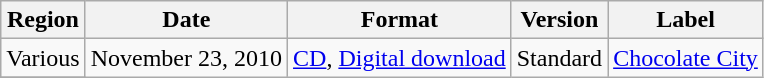<table class="wikitable sortable">
<tr>
<th>Region</th>
<th>Date</th>
<th>Format</th>
<th>Version</th>
<th>Label</th>
</tr>
<tr>
<td>Various</td>
<td rowspan="2">November 23, 2010</td>
<td rowspan="2"><a href='#'>CD</a>, <a href='#'>Digital download</a></td>
<td rowspan="2">Standard</td>
<td rowspan ="2"><a href='#'>Chocolate City</a></td>
</tr>
<tr>
</tr>
</table>
